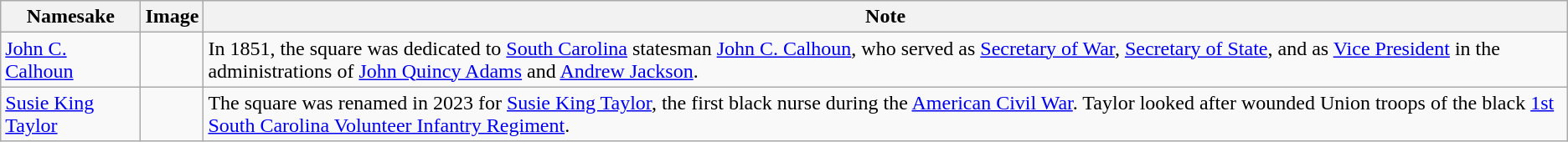<table class="wikitable">
<tr>
<th>Namesake</th>
<th>Image</th>
<th>Note</th>
</tr>
<tr>
<td><a href='#'>John C. Calhoun</a></td>
<td></td>
<td>In 1851, the square was dedicated to <a href='#'>South Carolina</a> statesman <a href='#'>John C. Calhoun</a>, who served as <a href='#'>Secretary of War</a>, <a href='#'>Secretary of State</a>, and as <a href='#'>Vice President</a> in the administrations of <a href='#'>John Quincy Adams</a> and <a href='#'>Andrew Jackson</a>.</td>
</tr>
<tr>
<td><a href='#'>Susie King Taylor</a></td>
<td></td>
<td>The square was renamed in 2023 for <a href='#'>Susie King Taylor</a>, the first black nurse during the <a href='#'>American Civil War</a>. Taylor looked after wounded Union troops of the black <a href='#'>1st South Carolina Volunteer Infantry Regiment</a>.</td>
</tr>
</table>
